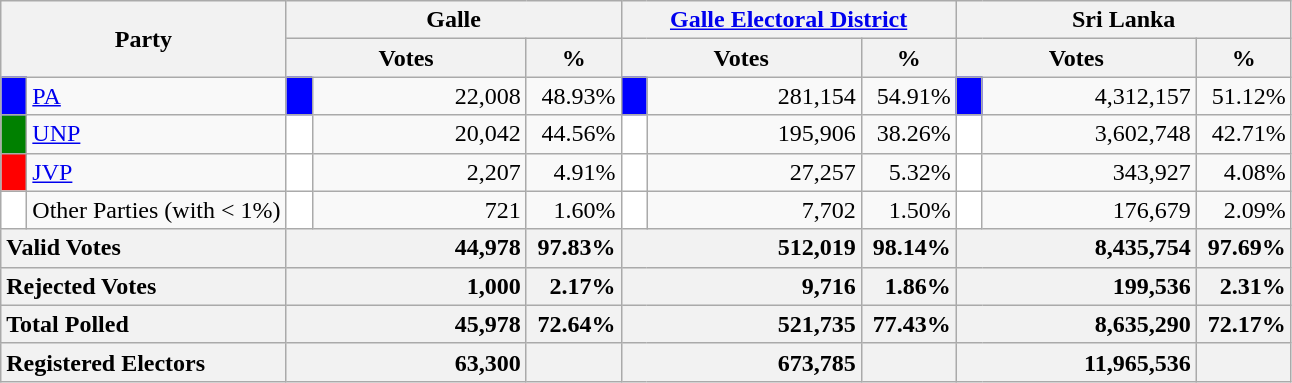<table class="wikitable">
<tr>
<th colspan="2" width="144px"rowspan="2">Party</th>
<th colspan="3" width="216px">Galle</th>
<th colspan="3" width="216px"><a href='#'>Galle Electoral District</a></th>
<th colspan="3" width="216px">Sri Lanka</th>
</tr>
<tr>
<th colspan="2" width="144px">Votes</th>
<th>%</th>
<th colspan="2" width="144px">Votes</th>
<th>%</th>
<th colspan="2" width="144px">Votes</th>
<th>%</th>
</tr>
<tr>
<td style="background-color:blue;" width="10px"></td>
<td style="text-align:left;"><a href='#'>PA</a></td>
<td style="background-color:blue;" width="10px"></td>
<td style="text-align:right;">22,008</td>
<td style="text-align:right;">48.93%</td>
<td style="background-color:blue;" width="10px"></td>
<td style="text-align:right;">281,154</td>
<td style="text-align:right;">54.91%</td>
<td style="background-color:blue;" width="10px"></td>
<td style="text-align:right;">4,312,157</td>
<td style="text-align:right;">51.12%</td>
</tr>
<tr>
<td style="background-color:green;" width="10px"></td>
<td style="text-align:left;"><a href='#'>UNP</a></td>
<td style="background-color:white;" width="10px"></td>
<td style="text-align:right;">20,042</td>
<td style="text-align:right;">44.56%</td>
<td style="background-color:white;" width="10px"></td>
<td style="text-align:right;">195,906</td>
<td style="text-align:right;">38.26%</td>
<td style="background-color:white;" width="10px"></td>
<td style="text-align:right;">3,602,748</td>
<td style="text-align:right;">42.71%</td>
</tr>
<tr>
<td style="background-color:red;" width="10px"></td>
<td style="text-align:left;"><a href='#'>JVP</a></td>
<td style="background-color:white;" width="10px"></td>
<td style="text-align:right;">2,207</td>
<td style="text-align:right;">4.91%</td>
<td style="background-color:white;" width="10px"></td>
<td style="text-align:right;">27,257</td>
<td style="text-align:right;">5.32%</td>
<td style="background-color:white;" width="10px"></td>
<td style="text-align:right;">343,927</td>
<td style="text-align:right;">4.08%</td>
</tr>
<tr>
<td style="background-color:white;" width="10px"></td>
<td style="text-align:left;">Other Parties (with < 1%)</td>
<td style="background-color:white;" width="10px"></td>
<td style="text-align:right;">721</td>
<td style="text-align:right;">1.60%</td>
<td style="background-color:white;" width="10px"></td>
<td style="text-align:right;">7,702</td>
<td style="text-align:right;">1.50%</td>
<td style="background-color:white;" width="10px"></td>
<td style="text-align:right;">176,679</td>
<td style="text-align:right;">2.09%</td>
</tr>
<tr>
<th colspan="2" width="144px"style="text-align:left;">Valid Votes</th>
<th style="text-align:right;"colspan="2" width="144px">44,978</th>
<th style="text-align:right;">97.83%</th>
<th style="text-align:right;"colspan="2" width="144px">512,019</th>
<th style="text-align:right;">98.14%</th>
<th style="text-align:right;"colspan="2" width="144px">8,435,754</th>
<th style="text-align:right;">97.69%</th>
</tr>
<tr>
<th colspan="2" width="144px"style="text-align:left;">Rejected Votes</th>
<th style="text-align:right;"colspan="2" width="144px">1,000</th>
<th style="text-align:right;">2.17%</th>
<th style="text-align:right;"colspan="2" width="144px">9,716</th>
<th style="text-align:right;">1.86%</th>
<th style="text-align:right;"colspan="2" width="144px">199,536</th>
<th style="text-align:right;">2.31%</th>
</tr>
<tr>
<th colspan="2" width="144px"style="text-align:left;">Total Polled</th>
<th style="text-align:right;"colspan="2" width="144px">45,978</th>
<th style="text-align:right;">72.64%</th>
<th style="text-align:right;"colspan="2" width="144px">521,735</th>
<th style="text-align:right;">77.43%</th>
<th style="text-align:right;"colspan="2" width="144px">8,635,290</th>
<th style="text-align:right;">72.17%</th>
</tr>
<tr>
<th colspan="2" width="144px"style="text-align:left;">Registered Electors</th>
<th style="text-align:right;"colspan="2" width="144px">63,300</th>
<th></th>
<th style="text-align:right;"colspan="2" width="144px">673,785</th>
<th></th>
<th style="text-align:right;"colspan="2" width="144px">11,965,536</th>
<th></th>
</tr>
</table>
